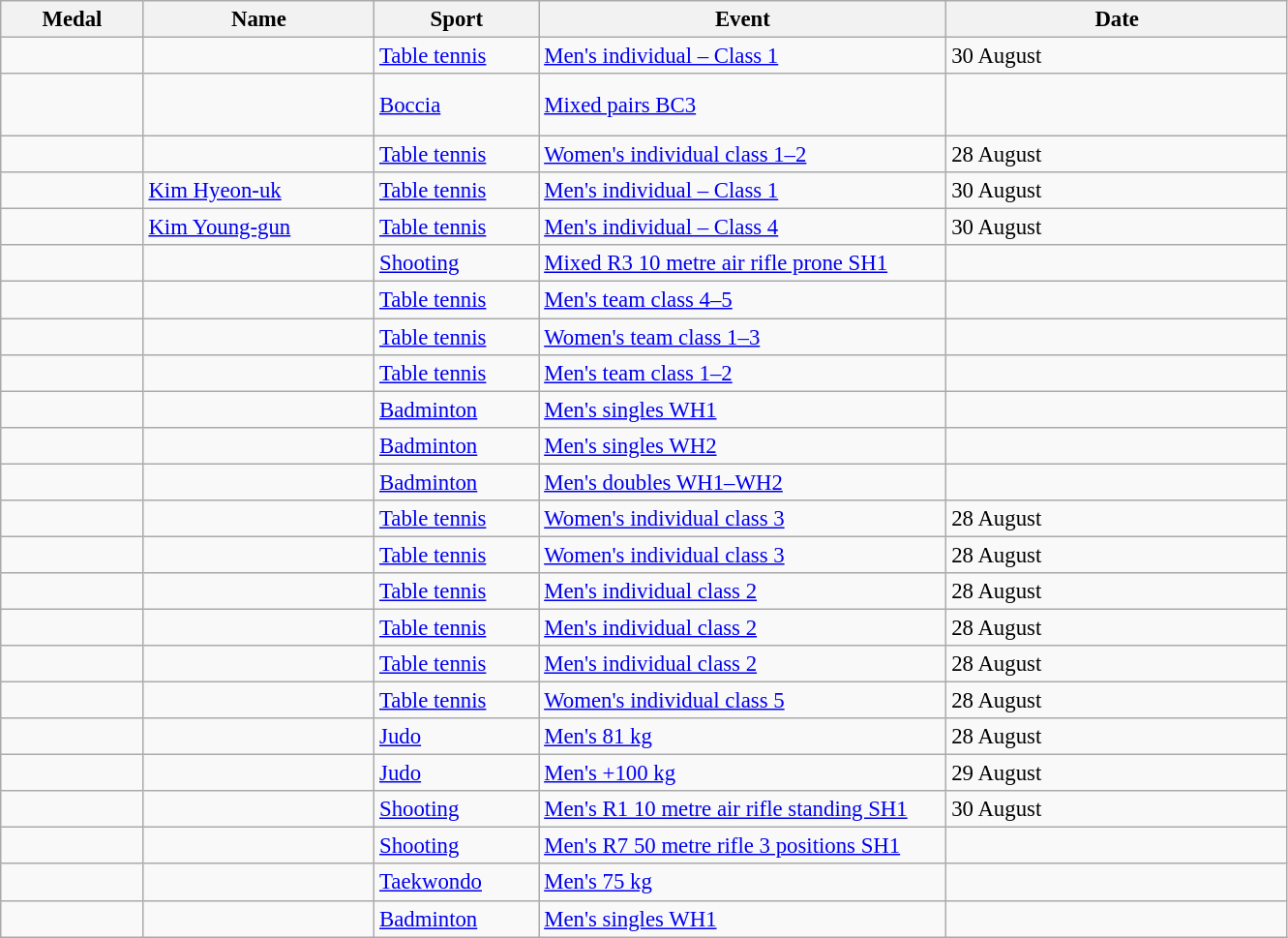<table class="wikitable sortable" style="font-size:95%">
<tr>
<th style="width:6em">Medal</th>
<th style="width:10em">Name</th>
<th style="width:7em">Sport</th>
<th style="width:18em">Event</th>
<th style="width:15em">Date</th>
</tr>
<tr>
<td></td>
<td></td>
<td><a href='#'>Table tennis</a></td>
<td><a href='#'>Men's individual – Class 1</a></td>
<td>30 August</td>
</tr>
<tr>
<td></td>
<td><br><br></td>
<td><a href='#'>Boccia</a></td>
<td><a href='#'>Mixed pairs BC3</a></td>
<td></td>
</tr>
<tr>
<td></td>
<td></td>
<td><a href='#'>Table tennis</a></td>
<td><a href='#'>Women's individual class 1–2</a></td>
<td>28 August</td>
</tr>
<tr>
<td></td>
<td><a href='#'>Kim Hyeon-uk</a></td>
<td><a href='#'>Table tennis</a></td>
<td><a href='#'>Men's individual – Class 1</a></td>
<td>30 August</td>
</tr>
<tr>
<td></td>
<td><a href='#'>Kim Young-gun</a></td>
<td><a href='#'>Table tennis</a></td>
<td><a href='#'>Men's individual – Class 4</a></td>
<td>30 August</td>
</tr>
<tr>
<td></td>
<td></td>
<td><a href='#'>Shooting</a></td>
<td><a href='#'>Mixed R3 10 metre air rifle prone SH1</a></td>
<td></td>
</tr>
<tr>
<td></td>
<td><br></td>
<td><a href='#'>Table tennis</a></td>
<td><a href='#'>Men's team class 4–5</a></td>
<td></td>
</tr>
<tr>
<td></td>
<td><br></td>
<td><a href='#'>Table tennis</a></td>
<td><a href='#'>Women's team class 1–3</a></td>
<td></td>
</tr>
<tr>
<td></td>
<td><br></td>
<td><a href='#'>Table tennis</a></td>
<td><a href='#'>Men's team class 1–2</a></td>
<td></td>
</tr>
<tr>
<td></td>
<td></td>
<td><a href='#'>Badminton</a></td>
<td><a href='#'>Men's singles WH1</a></td>
<td></td>
</tr>
<tr>
<td></td>
<td></td>
<td><a href='#'>Badminton</a></td>
<td><a href='#'>Men's singles WH2</a></td>
<td></td>
</tr>
<tr>
<td></td>
<td><br></td>
<td><a href='#'>Badminton</a></td>
<td><a href='#'>Men's doubles WH1–WH2</a></td>
<td></td>
</tr>
<tr>
<td></td>
<td></td>
<td><a href='#'>Table tennis</a></td>
<td><a href='#'>Women's individual class 3</a></td>
<td>28 August</td>
</tr>
<tr>
<td></td>
<td></td>
<td><a href='#'>Table tennis</a></td>
<td><a href='#'>Women's individual class 3</a></td>
<td>28 August</td>
</tr>
<tr>
<td></td>
<td></td>
<td><a href='#'>Table tennis</a></td>
<td><a href='#'>Men's individual class 2</a></td>
<td>28 August</td>
</tr>
<tr>
<td></td>
<td></td>
<td><a href='#'>Table tennis</a></td>
<td><a href='#'>Men's individual class 2</a></td>
<td>28 August</td>
</tr>
<tr>
<td></td>
<td></td>
<td><a href='#'>Table tennis</a></td>
<td><a href='#'>Men's individual class 2</a></td>
<td>28 August</td>
</tr>
<tr>
<td></td>
<td></td>
<td><a href='#'>Table tennis</a></td>
<td><a href='#'>Women's individual class 5</a></td>
<td>28 August</td>
</tr>
<tr>
<td></td>
<td></td>
<td><a href='#'>Judo</a></td>
<td><a href='#'>Men's 81 kg</a></td>
<td>28 August</td>
</tr>
<tr>
<td></td>
<td></td>
<td><a href='#'>Judo</a></td>
<td><a href='#'>Men's +100 kg</a></td>
<td>29 August</td>
</tr>
<tr>
<td></td>
<td></td>
<td><a href='#'>Shooting</a></td>
<td><a href='#'>Men's R1 10 metre air rifle standing SH1</a></td>
<td>30 August</td>
</tr>
<tr>
<td></td>
<td></td>
<td><a href='#'>Shooting</a></td>
<td><a href='#'>Men's R7 50 metre rifle 3 positions SH1</a></td>
<td></td>
</tr>
<tr>
<td></td>
<td></td>
<td><a href='#'>Taekwondo</a></td>
<td><a href='#'>Men's 75 kg</a></td>
<td></td>
</tr>
<tr>
<td></td>
<td></td>
<td><a href='#'>Badminton</a></td>
<td><a href='#'>Men's singles WH1</a></td>
<td></td>
</tr>
</table>
